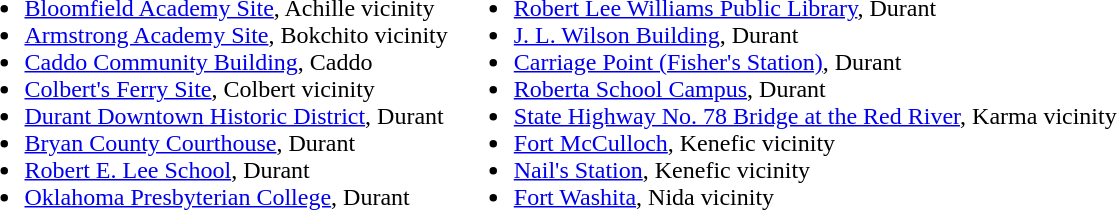<table>
<tr ---- valign="top">
<td><br><ul><li><a href='#'>Bloomfield Academy Site</a>, Achille vicinity</li><li><a href='#'>Armstrong Academy Site</a>, Bokchito vicinity</li><li><a href='#'>Caddo Community Building</a>, Caddo</li><li><a href='#'>Colbert's Ferry Site</a>, Colbert vicinity</li><li><a href='#'>Durant Downtown Historic District</a>, Durant</li><li><a href='#'>Bryan County Courthouse</a>, Durant</li><li><a href='#'>Robert E. Lee School</a>, Durant</li><li><a href='#'>Oklahoma Presbyterian College</a>, Durant</li></ul></td>
<td><br><ul><li><a href='#'>Robert Lee Williams Public Library</a>, Durant</li><li><a href='#'>J. L. Wilson Building</a>, Durant</li><li><a href='#'>Carriage Point (Fisher's Station)</a>, Durant</li><li><a href='#'>Roberta School Campus</a>, Durant</li><li><a href='#'>State Highway No. 78 Bridge at the Red River</a>, Karma vicinity</li><li><a href='#'>Fort McCulloch</a>, Kenefic vicinity</li><li><a href='#'>Nail's Station</a>, Kenefic vicinity</li><li><a href='#'>Fort Washita</a>, Nida vicinity</li></ul></td>
</tr>
</table>
